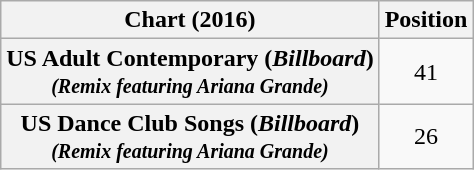<table class="wikitable sortable plainrowheaders" style="text-align:center">
<tr>
<th scope="col">Chart (2016)</th>
<th scope="col">Position</th>
</tr>
<tr>
<th scope="row">US Adult Contemporary (<em>Billboard</em>)<br><small><em>(Remix featuring Ariana Grande)</em></small></th>
<td>41</td>
</tr>
<tr>
<th scope="row">US Dance Club Songs (<em>Billboard</em>)<br><small><em>(Remix featuring Ariana Grande)</em></small></th>
<td>26</td>
</tr>
</table>
